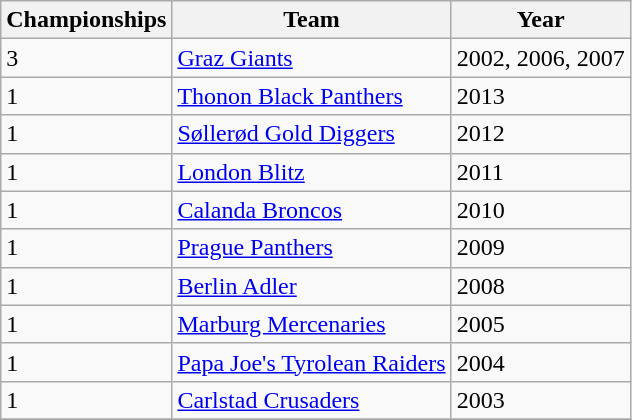<table class="wikitable">
<tr>
<th>Championships</th>
<th>Team</th>
<th>Year</th>
</tr>
<tr>
<td>3</td>
<td> <a href='#'>Graz Giants</a></td>
<td>2002, 2006, 2007</td>
</tr>
<tr>
<td>1</td>
<td> <a href='#'>Thonon Black Panthers</a></td>
<td>2013</td>
</tr>
<tr>
<td>1</td>
<td> <a href='#'>Søllerød Gold Diggers</a></td>
<td>2012</td>
</tr>
<tr>
<td>1</td>
<td> <a href='#'>London Blitz</a></td>
<td>2011</td>
</tr>
<tr>
<td>1</td>
<td> <a href='#'>Calanda Broncos</a></td>
<td>2010</td>
</tr>
<tr>
<td>1</td>
<td> <a href='#'>Prague Panthers</a></td>
<td>2009</td>
</tr>
<tr>
<td>1</td>
<td> <a href='#'>Berlin Adler</a></td>
<td>2008</td>
</tr>
<tr>
<td>1</td>
<td> <a href='#'>Marburg Mercenaries</a></td>
<td>2005</td>
</tr>
<tr>
<td>1</td>
<td> <a href='#'>Papa Joe's Tyrolean Raiders</a></td>
<td>2004</td>
</tr>
<tr>
<td>1</td>
<td> <a href='#'>Carlstad Crusaders</a></td>
<td>2003</td>
</tr>
<tr>
</tr>
</table>
